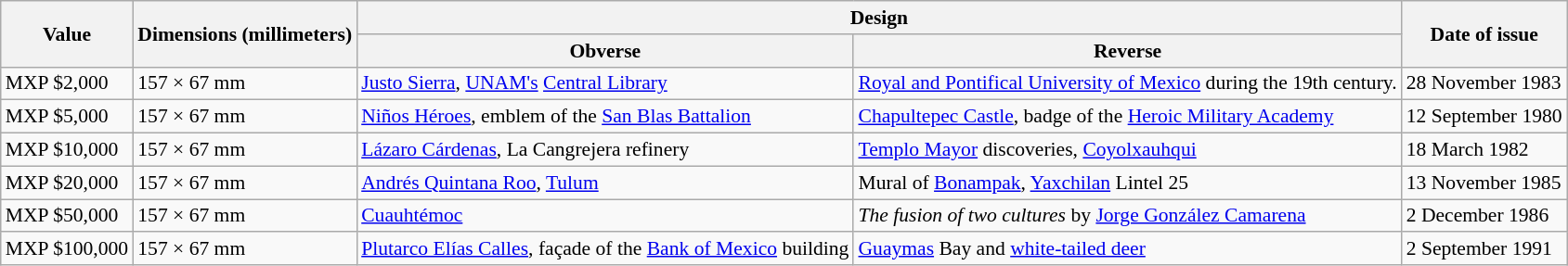<table class="wikitable" style="font-size: 90%">
<tr>
<th rowspan="2">Value</th>
<th rowspan="2">Dimensions (millimeters)</th>
<th colspan="2">Design</th>
<th rowspan="2">Date of issue</th>
</tr>
<tr>
<th>Obverse</th>
<th>Reverse</th>
</tr>
<tr>
<td>MXP $2,000</td>
<td>157 × 67 mm</td>
<td><a href='#'>Justo Sierra</a>, <a href='#'>UNAM's</a> <a href='#'>Central Library</a></td>
<td><a href='#'>Royal and Pontifical University of Mexico</a> during the 19th century.</td>
<td>28 November 1983</td>
</tr>
<tr>
<td>MXP $5,000</td>
<td>157 × 67 mm</td>
<td><a href='#'>Niños Héroes</a>, emblem of the <a href='#'>San Blas Battalion</a></td>
<td><a href='#'>Chapultepec Castle</a>, badge of the <a href='#'>Heroic Military Academy</a></td>
<td>12 September 1980</td>
</tr>
<tr>
<td>MXP $10,000</td>
<td>157 × 67 mm</td>
<td><a href='#'>Lázaro Cárdenas</a>, La Cangrejera refinery</td>
<td><a href='#'>Templo Mayor</a> discoveries, <a href='#'>Coyolxauhqui</a></td>
<td>18 March 1982</td>
</tr>
<tr>
<td>MXP $20,000</td>
<td>157 × 67 mm</td>
<td><a href='#'>Andrés Quintana Roo</a>, <a href='#'>Tulum</a></td>
<td>Mural of <a href='#'>Bonampak</a>, <a href='#'>Yaxchilan</a> Lintel 25</td>
<td>13 November 1985</td>
</tr>
<tr>
<td>MXP $50,000</td>
<td>157 × 67 mm</td>
<td><a href='#'>Cuauhtémoc</a></td>
<td><em>The fusion of two cultures</em> by <a href='#'>Jorge González Camarena</a></td>
<td>2 December 1986</td>
</tr>
<tr>
<td>MXP $100,000</td>
<td>157 × 67 mm</td>
<td><a href='#'>Plutarco Elías Calles</a>, façade of the <a href='#'>Bank of Mexico</a> building</td>
<td><a href='#'>Guaymas</a> Bay and <a href='#'>white-tailed deer</a></td>
<td>2 September 1991</td>
</tr>
</table>
